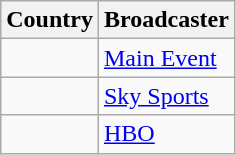<table class="wikitable">
<tr>
<th align=center>Country</th>
<th align=center>Broadcaster</th>
</tr>
<tr>
<td></td>
<td><a href='#'>Main Event</a></td>
</tr>
<tr>
<td></td>
<td><a href='#'>Sky Sports</a></td>
</tr>
<tr>
<td></td>
<td><a href='#'>HBO</a></td>
</tr>
</table>
